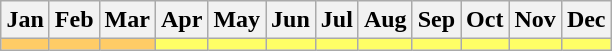<table class="wikitable" style="margin:1em auto;">
<tr>
<th><strong>Jan</strong></th>
<th><strong>Feb</strong></th>
<th><strong>Mar</strong></th>
<th><strong>Apr</strong></th>
<th><strong>May</strong></th>
<th><strong>Jun</strong></th>
<th><strong>Jul</strong></th>
<th><strong>Aug</strong></th>
<th><strong>Sep</strong></th>
<th><strong>Oct</strong></th>
<th><strong>Nov</strong></th>
<th><strong>Dec</strong></th>
</tr>
<tr>
<td style="background:#fc6; color:black;"><small></small></td>
<td style="background:#fc6; color:black;"><small></small></td>
<td style="background:#fc6; color:black;"><small></small></td>
<td style="background:#ff6; color:black;"><small></small></td>
<td style="background:#ff6; color:black;"><small></small></td>
<td style="background:#ff6; color:black;"><small></small></td>
<td style="background:#ff6; color:black;"><small></small></td>
<td style="background:#ff6; color:black;"><small></small></td>
<td style="background:#ff6; color:black;"><small></small></td>
<td style="background:#ff6; color:black;"><small></small></td>
<td style="background:#ff6; color:black;"><small></small></td>
<td style="background:#ff6; color:black;"><small></small></td>
</tr>
</table>
